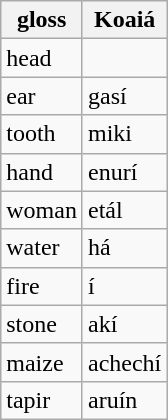<table class="wikitable">
<tr>
<th>gloss</th>
<th>Koaiá</th>
</tr>
<tr>
<td>head</td>
<td></td>
</tr>
<tr>
<td>ear</td>
<td>gasí</td>
</tr>
<tr>
<td>tooth</td>
<td>miki</td>
</tr>
<tr>
<td>hand</td>
<td>enurí</td>
</tr>
<tr>
<td>woman</td>
<td>etál</td>
</tr>
<tr>
<td>water</td>
<td>há</td>
</tr>
<tr>
<td>fire</td>
<td>í</td>
</tr>
<tr>
<td>stone</td>
<td>akí</td>
</tr>
<tr>
<td>maize</td>
<td>achechí</td>
</tr>
<tr>
<td>tapir</td>
<td>aruín</td>
</tr>
</table>
